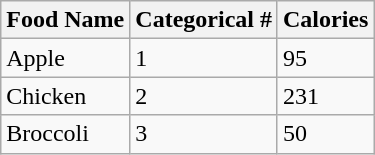<table class="wikitable floatleft">
<tr>
<th>Food Name</th>
<th>Categorical #</th>
<th>Calories</th>
</tr>
<tr>
<td>Apple</td>
<td>1</td>
<td>95</td>
</tr>
<tr>
<td>Chicken</td>
<td>2</td>
<td>231</td>
</tr>
<tr>
<td>Broccoli</td>
<td>3</td>
<td>50</td>
</tr>
</table>
